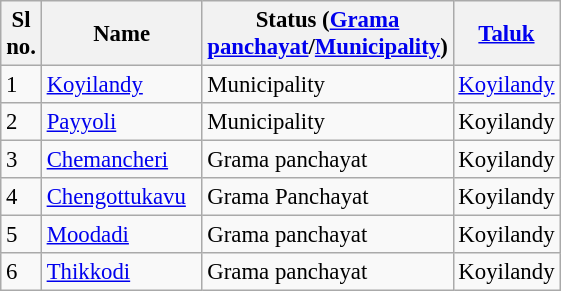<table class="wikitable sortable" style="font-size:95%;">
<tr>
<th width="20px">Sl no.</th>
<th width="100px">Name</th>
<th width="130px">Status (<a href='#'>Grama panchayat</a>/<a href='#'>Municipality</a>)</th>
<th width="50px"><a href='#'>Taluk</a></th>
</tr>
<tr>
<td>1</td>
<td><a href='#'>Koyilandy</a></td>
<td>Municipality</td>
<td><a href='#'>Koyilandy</a></td>
</tr>
<tr>
<td>2</td>
<td><a href='#'>Payyoli</a></td>
<td>Municipality</td>
<td>Koyilandy</td>
</tr>
<tr>
<td>3</td>
<td><a href='#'>Chemancheri</a></td>
<td>Grama panchayat</td>
<td>Koyilandy</td>
</tr>
<tr>
<td>4</td>
<td><a href='#'>Chengottukavu</a></td>
<td>Grama Panchayat</td>
<td>Koyilandy</td>
</tr>
<tr>
<td>5</td>
<td><a href='#'>Moodadi</a></td>
<td>Grama panchayat</td>
<td>Koyilandy</td>
</tr>
<tr>
<td>6</td>
<td><a href='#'>Thikkodi</a></td>
<td>Grama panchayat</td>
<td>Koyilandy</td>
</tr>
</table>
